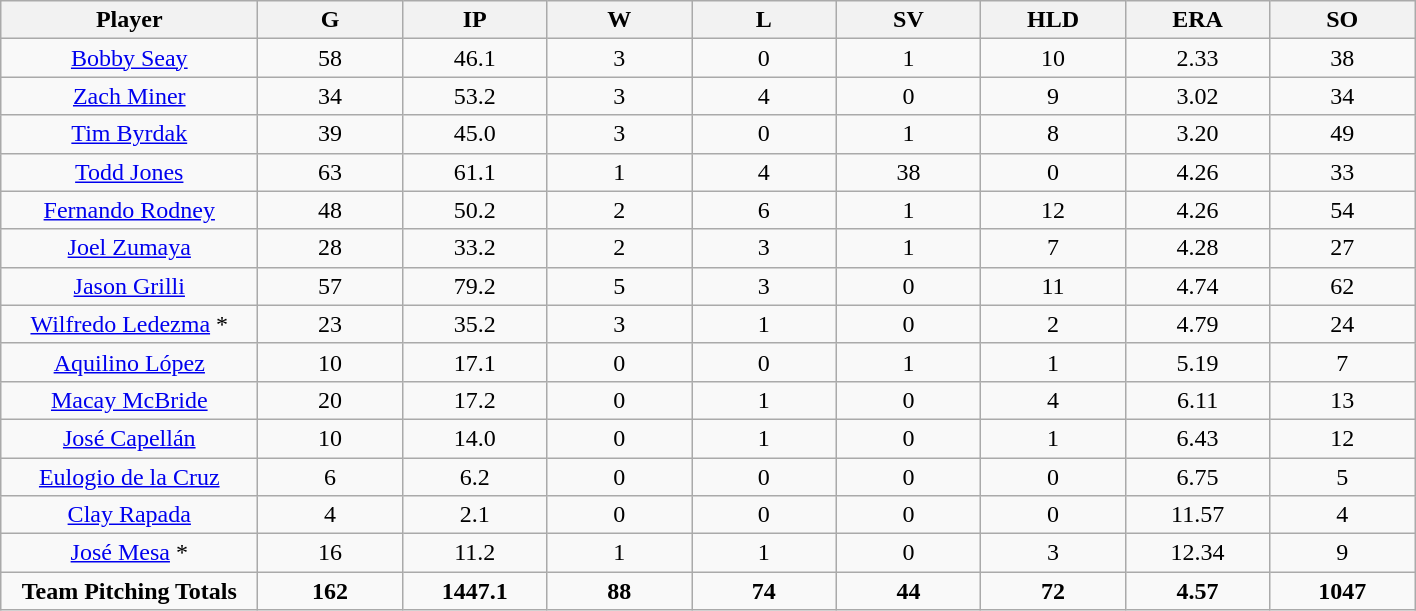<table class="wikitable sortable">
<tr>
<th bgcolor="#DDDDFF" width="16%">Player</th>
<th bgcolor="#DDDDFF" width="9%">G</th>
<th bgcolor="#DDDDFF" width="9%">IP</th>
<th bgcolor="#DDDDFF" width="9%">W</th>
<th bgcolor="#DDDDFF" width="9%">L</th>
<th bgcolor="#DDDDFF" width="9%">SV</th>
<th bgcolor="#DDDDFF" width="9%">HLD</th>
<th bgcolor="#DDDDFF" width="9%">ERA</th>
<th bgcolor="#DDDDFF" width="9%">SO</th>
</tr>
<tr align="center">
<td><a href='#'>Bobby Seay</a></td>
<td>58</td>
<td>46.1</td>
<td>3</td>
<td>0</td>
<td>1</td>
<td>10</td>
<td>2.33</td>
<td>38</td>
</tr>
<tr align="center">
<td><a href='#'>Zach Miner</a></td>
<td>34</td>
<td>53.2</td>
<td>3</td>
<td>4</td>
<td>0</td>
<td>9</td>
<td>3.02</td>
<td>34</td>
</tr>
<tr align="center">
<td><a href='#'>Tim Byrdak</a></td>
<td>39</td>
<td>45.0</td>
<td>3</td>
<td>0</td>
<td>1</td>
<td>8</td>
<td>3.20</td>
<td>49</td>
</tr>
<tr align="center">
<td><a href='#'>Todd Jones</a></td>
<td>63</td>
<td>61.1</td>
<td>1</td>
<td>4</td>
<td>38</td>
<td>0</td>
<td>4.26</td>
<td>33</td>
</tr>
<tr align="center">
<td><a href='#'>Fernando Rodney</a></td>
<td>48</td>
<td>50.2</td>
<td>2</td>
<td>6</td>
<td>1</td>
<td>12</td>
<td>4.26</td>
<td>54</td>
</tr>
<tr align="center">
<td><a href='#'>Joel Zumaya</a></td>
<td>28</td>
<td>33.2</td>
<td>2</td>
<td>3</td>
<td>1</td>
<td>7</td>
<td>4.28</td>
<td>27</td>
</tr>
<tr align="center">
<td><a href='#'>Jason Grilli</a></td>
<td>57</td>
<td>79.2</td>
<td>5</td>
<td>3</td>
<td>0</td>
<td>11</td>
<td>4.74</td>
<td>62</td>
</tr>
<tr align="center">
<td><a href='#'>Wilfredo Ledezma</a> *</td>
<td>23</td>
<td>35.2</td>
<td>3</td>
<td>1</td>
<td>0</td>
<td>2</td>
<td>4.79</td>
<td>24</td>
</tr>
<tr align="center">
<td><a href='#'>Aquilino López</a></td>
<td>10</td>
<td>17.1</td>
<td>0</td>
<td>0</td>
<td>1</td>
<td>1</td>
<td>5.19</td>
<td>7</td>
</tr>
<tr align="center">
<td><a href='#'>Macay McBride</a></td>
<td>20</td>
<td>17.2</td>
<td>0</td>
<td>1</td>
<td>0</td>
<td>4</td>
<td>6.11</td>
<td>13</td>
</tr>
<tr align="center">
<td><a href='#'>José Capellán</a></td>
<td>10</td>
<td>14.0</td>
<td>0</td>
<td>1</td>
<td>0</td>
<td>1</td>
<td>6.43</td>
<td>12</td>
</tr>
<tr align="center">
<td><a href='#'>Eulogio de la Cruz</a></td>
<td>6</td>
<td>6.2</td>
<td>0</td>
<td>0</td>
<td>0</td>
<td>0</td>
<td>6.75</td>
<td>5</td>
</tr>
<tr align="center">
<td><a href='#'>Clay Rapada</a></td>
<td>4</td>
<td>2.1</td>
<td>0</td>
<td>0</td>
<td>0</td>
<td>0</td>
<td>11.57</td>
<td>4</td>
</tr>
<tr align="center">
<td><a href='#'>José Mesa</a> *</td>
<td>16</td>
<td>11.2</td>
<td>1</td>
<td>1</td>
<td>0</td>
<td>3</td>
<td>12.34</td>
<td>9</td>
</tr>
<tr align="center">
<td><strong>Team Pitching Totals</strong></td>
<td><strong>162</strong></td>
<td><strong>1447.1</strong></td>
<td><strong>88</strong></td>
<td><strong>74</strong></td>
<td><strong>44</strong></td>
<td><strong>72</strong></td>
<td><strong>4.57</strong></td>
<td><strong>1047</strong></td>
</tr>
</table>
